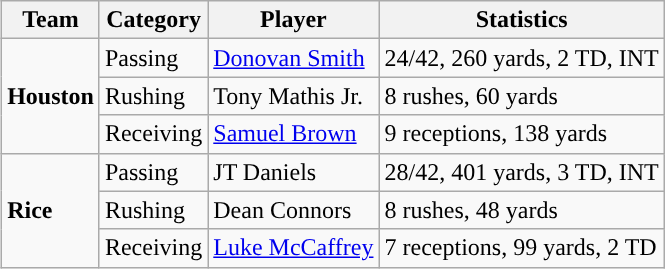<table class="wikitable" style="float: right;">
<tr>
<th>Team</th>
<th>Category</th>
<th>Player</th>
<th>Statistics</th>
</tr>
<tr>
<td rowspan=3><strong>Houston</strong></td>
<td>Passing</td>
<td><a href='#'>Donovan Smith</a></td>
<td>24/42, 260 yards, 2 TD, INT</td>
</tr>
<tr>
<td>Rushing</td>
<td>Tony Mathis Jr.</td>
<td>8 rushes, 60 yards</td>
</tr>
<tr>
<td>Receiving</td>
<td><a href='#'>Samuel Brown</a></td>
<td>9 receptions, 138 yards</td>
</tr>
<tr>
<td rowspan=3><strong>Rice</strong></td>
<td>Passing</td>
<td>JT Daniels</td>
<td>28/42, 401 yards, 3 TD, INT</td>
</tr>
<tr>
<td>Rushing</td>
<td>Dean Connors</td>
<td>8 rushes, 48 yards</td>
</tr>
<tr>
<td>Receiving</td>
<td><a href='#'>Luke McCaffrey</a></td>
<td>7 receptions, 99 yards, 2 TD</td>
</tr>
</table>
